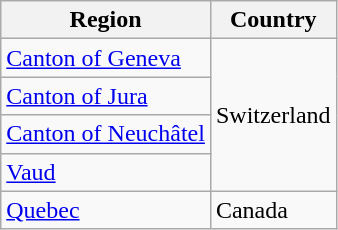<table class="wikitable">
<tr>
<th>Region</th>
<th>Country</th>
</tr>
<tr>
<td><a href='#'>Canton of Geneva</a></td>
<td rowspan="4">Switzerland</td>
</tr>
<tr>
<td><a href='#'>Canton of Jura</a></td>
</tr>
<tr>
<td><a href='#'>Canton of Neuchâtel</a></td>
</tr>
<tr>
<td><a href='#'>Vaud</a></td>
</tr>
<tr>
<td><a href='#'>Quebec</a></td>
<td>Canada</td>
</tr>
</table>
